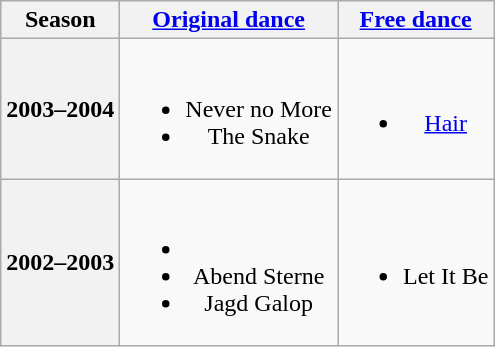<table class=wikitable style=text-align:center>
<tr>
<th>Season</th>
<th><a href='#'>Original dance</a></th>
<th><a href='#'>Free dance</a></th>
</tr>
<tr>
<th>2003–2004 <br> </th>
<td><br><ul><li>Never no More <br></li><li>The Snake <br></li></ul></td>
<td><br><ul><li><a href='#'>Hair</a> <br></li></ul></td>
</tr>
<tr>
<th>2002–2003 <br> </th>
<td><br><ul><li></li><li> Abend Sterne <br></li><li> Jagd Galop <br></li></ul></td>
<td><br><ul><li>Let It Be <br></li></ul></td>
</tr>
</table>
